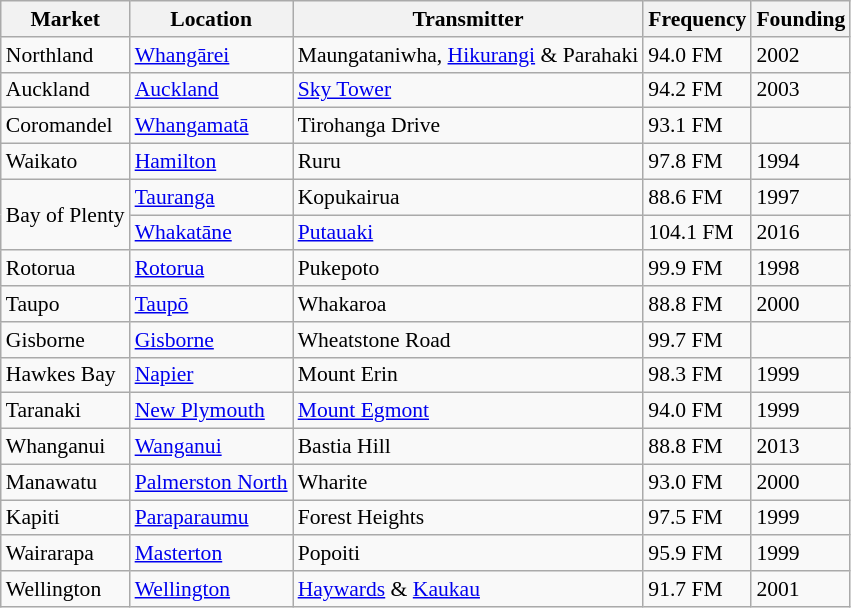<table class="wikitable sortable" style="font-size:90%;">
<tr>
<th scope="col">Market</th>
<th scope="col">Location</th>
<th scope="col">Transmitter</th>
<th scope="col">Frequency</th>
<th scope="col">Founding</th>
</tr>
<tr>
<td>Northland</td>
<td><a href='#'>Whangārei</a></td>
<td>Maungataniwha, <a href='#'>Hikurangi</a> & Parahaki</td>
<td>94.0 FM</td>
<td>2002</td>
</tr>
<tr>
<td>Auckland</td>
<td><a href='#'>Auckland</a></td>
<td><a href='#'>Sky Tower</a></td>
<td>94.2 FM</td>
<td>2003</td>
</tr>
<tr>
<td>Coromandel</td>
<td><a href='#'>Whangamatā</a></td>
<td>Tirohanga Drive</td>
<td>93.1 FM</td>
<td></td>
</tr>
<tr>
<td>Waikato</td>
<td><a href='#'>Hamilton</a></td>
<td>Ruru</td>
<td>97.8 FM</td>
<td>1994</td>
</tr>
<tr>
<td rowspan=2>Bay of Plenty</td>
<td><a href='#'>Tauranga</a></td>
<td>Kopukairua</td>
<td>88.6 FM</td>
<td>1997</td>
</tr>
<tr>
<td><a href='#'>Whakatāne</a></td>
<td><a href='#'>Putauaki</a></td>
<td>104.1 FM</td>
<td>2016</td>
</tr>
<tr>
<td>Rotorua</td>
<td><a href='#'>Rotorua</a></td>
<td>Pukepoto</td>
<td>99.9 FM</td>
<td>1998</td>
</tr>
<tr>
<td>Taupo</td>
<td><a href='#'>Taupō</a></td>
<td>Whakaroa</td>
<td>88.8 FM</td>
<td>2000</td>
</tr>
<tr>
<td>Gisborne</td>
<td><a href='#'>Gisborne</a></td>
<td>Wheatstone Road</td>
<td>99.7 FM</td>
<td></td>
</tr>
<tr>
<td>Hawkes Bay</td>
<td><a href='#'>Napier</a></td>
<td>Mount Erin</td>
<td>98.3 FM</td>
<td>1999</td>
</tr>
<tr>
<td>Taranaki</td>
<td><a href='#'>New Plymouth</a></td>
<td><a href='#'>Mount Egmont</a></td>
<td>94.0 FM</td>
<td>1999</td>
</tr>
<tr>
<td>Whanganui</td>
<td><a href='#'>Wanganui</a></td>
<td>Bastia Hill</td>
<td>88.8 FM</td>
<td>2013</td>
</tr>
<tr>
<td>Manawatu</td>
<td><a href='#'>Palmerston North</a></td>
<td>Wharite</td>
<td>93.0 FM</td>
<td>2000</td>
</tr>
<tr>
<td>Kapiti</td>
<td><a href='#'>Paraparaumu</a></td>
<td>Forest Heights</td>
<td>97.5 FM</td>
<td>1999</td>
</tr>
<tr>
<td>Wairarapa</td>
<td><a href='#'>Masterton</a></td>
<td>Popoiti</td>
<td>95.9 FM</td>
<td>1999</td>
</tr>
<tr>
<td>Wellington</td>
<td><a href='#'>Wellington</a></td>
<td><a href='#'>Haywards</a> & <a href='#'>Kaukau</a></td>
<td>91.7 FM</td>
<td>2001</td>
</tr>
</table>
